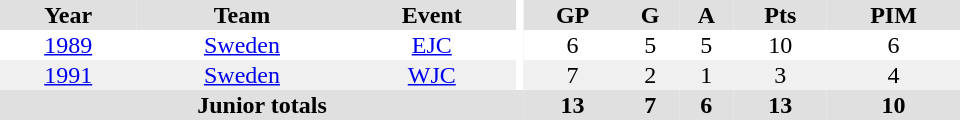<table border="0" cellpadding="1" cellspacing="0" ID="Table3" style="text-align:center; width:40em">
<tr bgcolor="#e0e0e0">
<th>Year</th>
<th>Team</th>
<th>Event</th>
<th rowspan="102" bgcolor="#ffffff"></th>
<th>GP</th>
<th>G</th>
<th>A</th>
<th>Pts</th>
<th>PIM</th>
</tr>
<tr>
<td><a href='#'>1989</a></td>
<td><a href='#'>Sweden</a></td>
<td><a href='#'>EJC</a></td>
<td>6</td>
<td>5</td>
<td>5</td>
<td>10</td>
<td>6</td>
</tr>
<tr bgcolor="#f0f0f0">
<td><a href='#'>1991</a></td>
<td><a href='#'>Sweden</a></td>
<td><a href='#'>WJC</a></td>
<td>7</td>
<td>2</td>
<td>1</td>
<td>3</td>
<td>4</td>
</tr>
<tr bgcolor="#e0e0e0">
<th colspan="4">Junior totals</th>
<th>13</th>
<th>7</th>
<th>6</th>
<th>13</th>
<th>10</th>
</tr>
</table>
